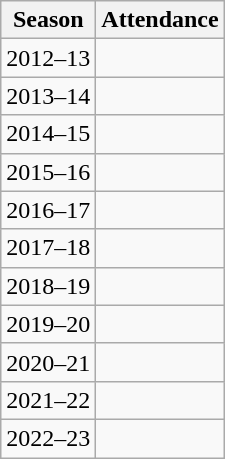<table class="wikitable">
<tr>
<th>Season</th>
<th>Attendance</th>
</tr>
<tr>
<td>2012–13</td>
<td></td>
</tr>
<tr>
<td>2013–14</td>
<td></td>
</tr>
<tr>
<td>2014–15</td>
<td></td>
</tr>
<tr>
<td>2015–16</td>
<td></td>
</tr>
<tr>
<td>2016–17</td>
<td></td>
</tr>
<tr>
<td>2017–18</td>
<td></td>
</tr>
<tr>
<td>2018–19</td>
<td></td>
</tr>
<tr>
<td>2019–20</td>
<td></td>
</tr>
<tr>
<td>2020–21</td>
<td></td>
</tr>
<tr>
<td>2021–22</td>
<td></td>
</tr>
<tr>
<td>2022–23</td>
<td></td>
</tr>
</table>
